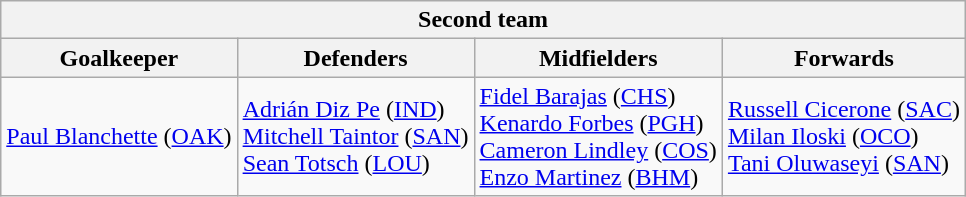<table class="wikitable">
<tr>
<th colspan="4">Second team</th>
</tr>
<tr>
<th>Goalkeeper</th>
<th>Defenders</th>
<th>Midfielders</th>
<th>Forwards</th>
</tr>
<tr>
<td> <a href='#'>Paul Blanchette</a> (<a href='#'>OAK</a>)</td>
<td> <a href='#'>Adrián Diz Pe</a> (<a href='#'>IND</a>)<br> <a href='#'>Mitchell Taintor</a> (<a href='#'>SAN</a>)<br> <a href='#'>Sean Totsch</a> (<a href='#'>LOU</a>)</td>
<td> <a href='#'>Fidel Barajas</a> (<a href='#'>CHS</a>)<br> <a href='#'>Kenardo Forbes</a> (<a href='#'>PGH</a>)<br> <a href='#'>Cameron Lindley</a> (<a href='#'>COS</a>)<br> <a href='#'>Enzo Martinez</a> (<a href='#'>BHM</a>)</td>
<td> <a href='#'>Russell Cicerone</a> (<a href='#'>SAC</a>)<br> <a href='#'>Milan Iloski</a> (<a href='#'>OCO</a>)<br> <a href='#'>Tani Oluwaseyi</a> (<a href='#'>SAN</a>)</td>
</tr>
</table>
